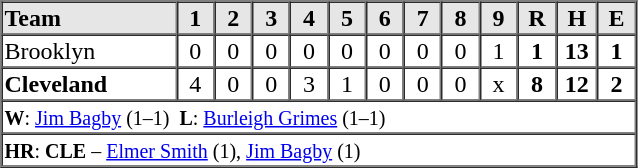<table border=1 cellspacing=0 width=425 style="margin-left:3em;">
<tr style="text-align:center; background-color:#e6e6e6;">
<th align=left width=125>Team</th>
<th width=25>1</th>
<th width=25>2</th>
<th width=25>3</th>
<th width=25>4</th>
<th width=25>5</th>
<th width=25>6</th>
<th width=25>7</th>
<th width=25>8</th>
<th width=25>9</th>
<th width=25>R</th>
<th width=25>H</th>
<th width=25>E</th>
</tr>
<tr style="text-align:center;">
<td align=left>Brooklyn</td>
<td>0</td>
<td>0</td>
<td>0</td>
<td>0</td>
<td>0</td>
<td>0</td>
<td>0</td>
<td>0</td>
<td>1</td>
<td><strong>1</strong></td>
<td><strong>13</strong></td>
<td><strong>1</strong></td>
</tr>
<tr style="text-align:center;">
<td align=left><strong>Cleveland</strong></td>
<td>4</td>
<td>0</td>
<td>0</td>
<td>3</td>
<td>1</td>
<td>0</td>
<td>0</td>
<td>0</td>
<td>x</td>
<td><strong>8</strong></td>
<td><strong>12</strong></td>
<td><strong>2</strong></td>
</tr>
<tr style="text-align:left;">
<td colspan=13><small><strong>W</strong>: <a href='#'>Jim Bagby</a> (1–1)  <strong>L</strong>: <a href='#'>Burleigh Grimes</a> (1–1)</small></td>
</tr>
<tr style="text-align:left;">
<td colspan=18><small><strong>HR</strong>: <strong>CLE</strong> – <a href='#'>Elmer Smith</a> (1), <a href='#'>Jim Bagby</a> (1)</small></td>
</tr>
</table>
